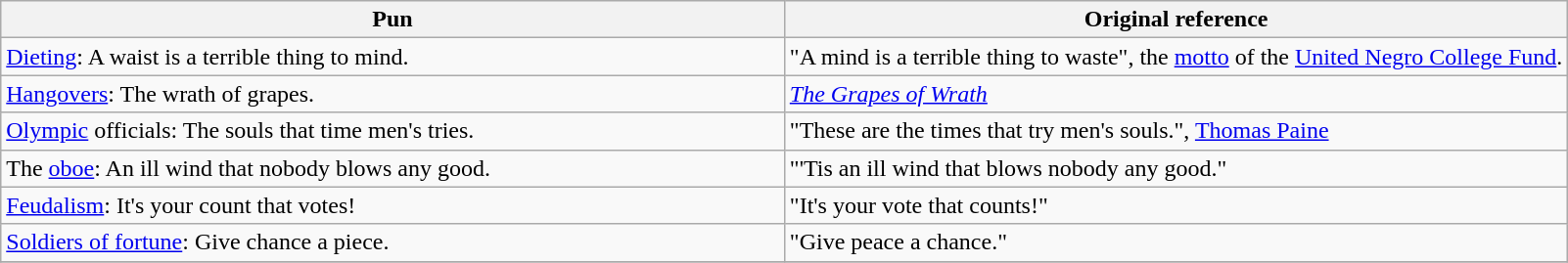<table class=wikitable>
<tr>
<th style=width:50%>Pun</th>
<th>Original reference</th>
</tr>
<tr>
<td><a href='#'>Dieting</a>: A waist is a terrible thing to mind.</td>
<td>"A mind is a terrible thing to waste", the <a href='#'>motto</a> of the <a href='#'>United Negro College Fund</a>.</td>
</tr>
<tr>
<td><a href='#'>Hangovers</a>: The wrath of grapes.</td>
<td><em><a href='#'>The Grapes of Wrath</a></em></td>
</tr>
<tr>
<td><a href='#'>Olympic</a> officials: The souls that time men's tries.</td>
<td>"These are the times that try men's souls.", <a href='#'>Thomas Paine</a></td>
</tr>
<tr>
<td>The <a href='#'>oboe</a>: An ill wind that nobody blows any good.</td>
<td>"'Tis an ill wind that blows nobody any good."</td>
</tr>
<tr>
<td><a href='#'>Feudalism</a>: It's your count that votes!</td>
<td>"It's your vote that counts!"</td>
</tr>
<tr>
<td><a href='#'>Soldiers of fortune</a>: Give chance a piece.</td>
<td>"Give peace a chance."</td>
</tr>
<tr>
</tr>
</table>
